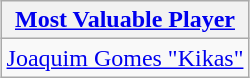<table class=wikitable style="text-align:center; margin:auto">
<tr>
<th><a href='#'>Most Valuable Player</a></th>
</tr>
<tr>
<td> <a href='#'>Joaquim Gomes "Kikas"</a></td>
</tr>
</table>
